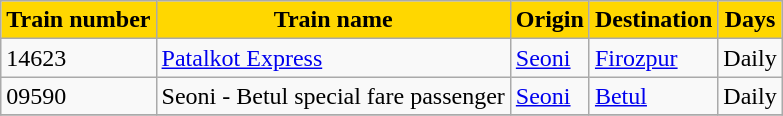<table class="wikitable">
<tr>
<th ! style="background-color:#FFD700">Train number</th>
<th ! style="background-color:#FFD700">Train name</th>
<th ! style="background-color:#FFD700">Origin</th>
<th ! style="background-color:#FFD700">Destination</th>
<th ! style="background-color:#FFD700">Days</th>
</tr>
<tr>
<td valign="top">14623</td>
<td valign="top"><a href='#'>Patalkot Express</a></td>
<td valign="top"><a href='#'>Seoni</a></td>
<td valign="top"><a href='#'>Firozpur</a></td>
<td valign="top">Daily</td>
</tr>
<tr>
<td valign="top">09590</td>
<td valign="top">Seoni - Betul special fare passenger</td>
<td valign="top"><a href='#'>Seoni</a></td>
<td valign="top"><a href='#'>Betul</a></td>
<td valign="top">Daily</td>
</tr>
<tr>
</tr>
</table>
